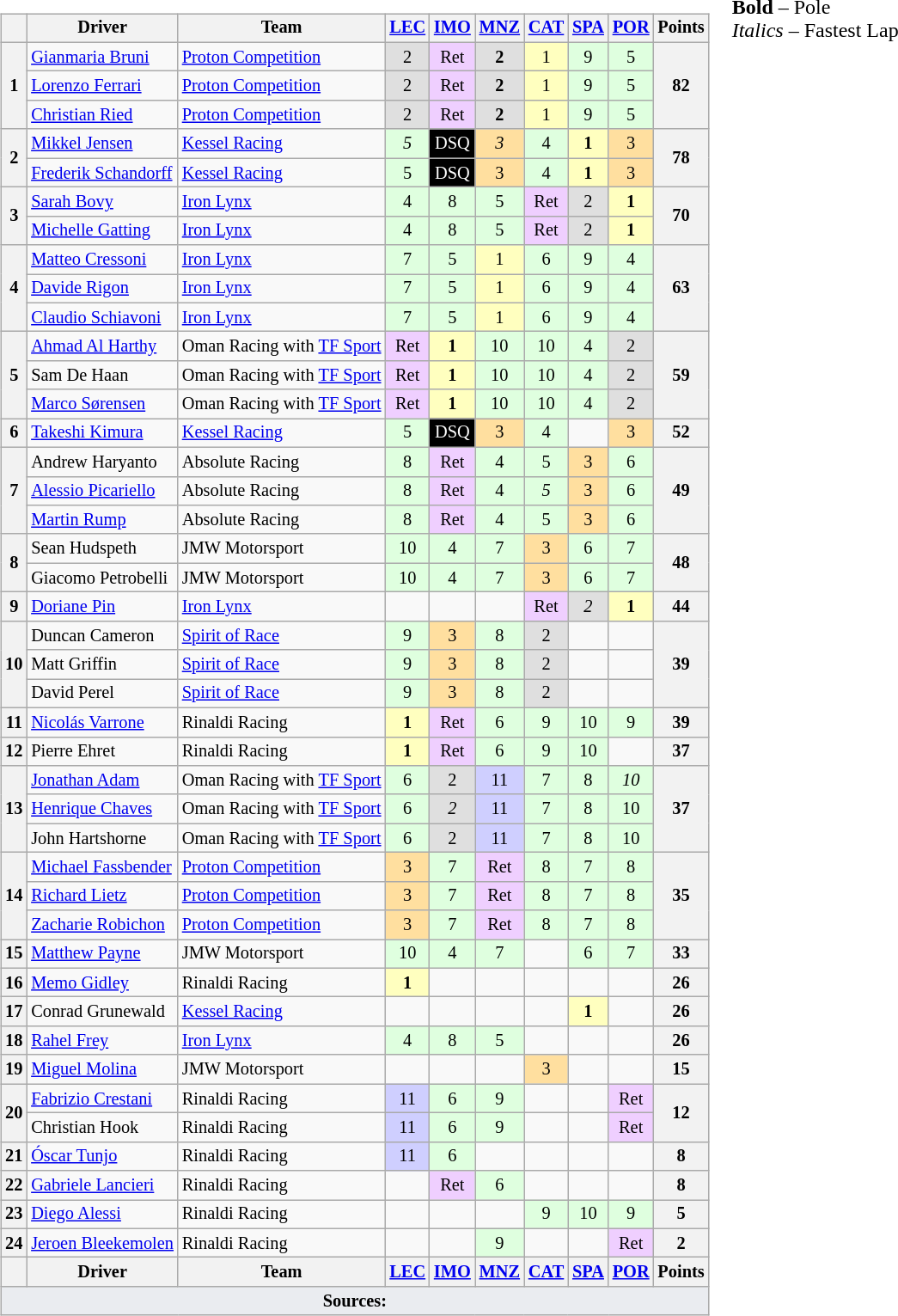<table>
<tr>
<td><br><table class="wikitable" style="font-size:85%; text-align:center;">
<tr>
<th></th>
<th>Driver</th>
<th>Team</th>
<th><a href='#'>LEC</a><br></th>
<th><a href='#'>IMO</a><br></th>
<th><a href='#'>MNZ</a><br></th>
<th><a href='#'>CAT</a><br></th>
<th><a href='#'>SPA</a><br></th>
<th><a href='#'>POR</a><br></th>
<th>Points</th>
</tr>
<tr>
<th rowspan="3">1</th>
<td align="left"> <a href='#'>Gianmaria Bruni</a></td>
<td align="left"> <a href='#'>Proton Competition</a></td>
<td style="background:#dfdfdf;">2</td>
<td style="background:#efcfff;">Ret</td>
<td style="background:#dfdfdf;"><strong>2</strong></td>
<td style="background:#ffffbf;">1</td>
<td style="background:#dfffdf;">9</td>
<td style="background:#dfffdf;">5</td>
<th rowspan="3">82</th>
</tr>
<tr>
<td align="left"> <a href='#'>Lorenzo Ferrari</a></td>
<td align="left"> <a href='#'>Proton Competition</a></td>
<td style="background:#dfdfdf;">2</td>
<td style="background:#efcfff;">Ret</td>
<td style="background:#dfdfdf;"><strong>2</strong></td>
<td style="background:#ffffbf;">1</td>
<td style="background:#dfffdf;">9</td>
<td style="background:#dfffdf;">5</td>
</tr>
<tr>
<td align="left"> <a href='#'>Christian Ried</a></td>
<td align="left"> <a href='#'>Proton Competition</a></td>
<td style="background:#dfdfdf;">2</td>
<td style="background:#efcfff;">Ret</td>
<td style="background:#dfdfdf;"><strong>2</strong></td>
<td style="background:#ffffbf;">1</td>
<td style="background:#dfffdf;">9</td>
<td style="background:#dfffdf;">5</td>
</tr>
<tr>
<th rowspan="2">2</th>
<td align="left"> <a href='#'>Mikkel Jensen</a></td>
<td align="left"> <a href='#'>Kessel Racing</a></td>
<td style="background:#dfffdf;"><em>5</em></td>
<td style="background-color:#000000; color:white">DSQ</td>
<td style="background:#ffdf9f;"><em>3</em></td>
<td style="background:#dfffdf;">4</td>
<td style="background:#ffffbf;"><strong>1</strong></td>
<td style="background:#ffdf9f;">3</td>
<th rowspan="2">78</th>
</tr>
<tr>
<td align="left"> <a href='#'>Frederik Schandorff</a></td>
<td align="left"> <a href='#'>Kessel Racing</a></td>
<td style="background:#dfffdf;">5</td>
<td style="background-color:#000000; color:white">DSQ</td>
<td style="background:#ffdf9f;">3</td>
<td style="background:#dfffdf;">4</td>
<td style="background:#ffffbf;"><strong>1</strong></td>
<td style="background:#ffdf9f;">3</td>
</tr>
<tr>
<th rowspan="2">3</th>
<td align="left"> <a href='#'>Sarah Bovy</a></td>
<td align="left"> <a href='#'>Iron Lynx</a></td>
<td style="background:#dfffdf;">4</td>
<td style="background:#dfffdf;">8</td>
<td style="background:#dfffdf;">5</td>
<td style="background:#efcfff;">Ret</td>
<td style="background:#dfdfdf;">2</td>
<td style="background:#ffffbf;"><strong>1</strong></td>
<th rowspan="2">70</th>
</tr>
<tr>
<td align="left"> <a href='#'>Michelle Gatting</a></td>
<td align="left"> <a href='#'>Iron Lynx</a></td>
<td style="background:#dfffdf;">4</td>
<td style="background:#dfffdf;">8</td>
<td style="background:#dfffdf;">5</td>
<td style="background:#efcfff;">Ret</td>
<td style="background:#dfdfdf;">2</td>
<td style="background:#ffffbf;"><strong>1</strong></td>
</tr>
<tr>
<th rowspan="3">4</th>
<td align="left"> <a href='#'>Matteo Cressoni</a></td>
<td align="left"> <a href='#'>Iron Lynx</a></td>
<td style="background:#dfffdf;">7</td>
<td style="background:#dfffdf;">5</td>
<td style="background:#ffffbf;">1</td>
<td style="background:#dfffdf;">6</td>
<td style="background:#dfffdf;">9</td>
<td style="background:#dfffdf;">4</td>
<th rowspan="3">63</th>
</tr>
<tr>
<td align="left"> <a href='#'>Davide Rigon</a></td>
<td align="left"> <a href='#'>Iron Lynx</a></td>
<td style="background:#dfffdf;">7</td>
<td style="background:#dfffdf;">5</td>
<td style="background:#ffffbf;">1</td>
<td style="background:#dfffdf;">6</td>
<td style="background:#dfffdf;">9</td>
<td style="background:#dfffdf;">4</td>
</tr>
<tr>
<td align="left"> <a href='#'>Claudio Schiavoni</a></td>
<td align="left"> <a href='#'>Iron Lynx</a></td>
<td style="background:#dfffdf;">7</td>
<td style="background:#dfffdf;">5</td>
<td style="background:#ffffbf;">1</td>
<td style="background:#dfffdf;">6</td>
<td style="background:#dfffdf;">9</td>
<td style="background:#dfffdf;">4</td>
</tr>
<tr>
<th rowspan="3">5</th>
<td align="left"> <a href='#'>Ahmad Al Harthy</a></td>
<td align="left"> Oman Racing with <a href='#'>TF Sport</a></td>
<td style="background:#efcfff;">Ret</td>
<td style="background:#ffffbf;"><strong>1</strong></td>
<td style="background:#dfffdf;">10</td>
<td style="background:#dfffdf;">10</td>
<td style="background:#dfffdf;">4</td>
<td style="background:#dfdfdf;">2</td>
<th rowspan="3">59</th>
</tr>
<tr>
<td align="left"> Sam De Haan</td>
<td align="left"> Oman Racing with <a href='#'>TF Sport</a></td>
<td style="background:#efcfff;">Ret</td>
<td style="background:#ffffbf;"><strong>1</strong></td>
<td style="background:#dfffdf;">10</td>
<td style="background:#dfffdf;">10</td>
<td style="background:#dfffdf;">4</td>
<td style="background:#dfdfdf;">2</td>
</tr>
<tr>
<td align="left"> <a href='#'>Marco Sørensen</a></td>
<td align="left"> Oman Racing with <a href='#'>TF Sport</a></td>
<td style="background:#efcfff;">Ret</td>
<td style="background:#ffffbf;"><strong>1</strong></td>
<td style="background:#dfffdf;">10</td>
<td style="background:#dfffdf;">10</td>
<td style="background:#dfffdf;">4</td>
<td style="background:#dfdfdf;">2</td>
</tr>
<tr>
<th rowspan="1">6</th>
<td align="left"> <a href='#'>Takeshi Kimura</a></td>
<td rowspan="1" align="left"> <a href='#'>Kessel Racing</a></td>
<td rowspan="1" style="background:#dfffdf;">5</td>
<td rowspan="1" style="background-color:#000000; color:white">DSQ</td>
<td rowspan="1" style="background:#ffdf9f;">3</td>
<td rowspan="1" style="background:#dfffdf;">4</td>
<td rowspan="1" style="background:#;"></td>
<td rowspan="1" style="background:#ffdf9f;">3</td>
<th rowspan="1">52</th>
</tr>
<tr>
<th rowspan="3">7</th>
<td align="left"> Andrew Haryanto</td>
<td align="left"> Absolute Racing</td>
<td style="background:#dfffdf;">8</td>
<td style="background:#efcfff;">Ret</td>
<td style="background:#dfffdf;">4</td>
<td style="background:#dfffdf;">5</td>
<td style="background:#ffdf9f;">3</td>
<td style="background:#dfffdf;">6</td>
<th rowspan="3">49</th>
</tr>
<tr>
<td align="left"> <a href='#'>Alessio Picariello</a></td>
<td align="left"> Absolute Racing</td>
<td style="background:#dfffdf;">8</td>
<td style="background:#efcfff;">Ret</td>
<td style="background:#dfffdf;">4</td>
<td style="background:#dfffdf;"><em>5</em></td>
<td style="background:#ffdf9f;">3</td>
<td style="background:#dfffdf;">6</td>
</tr>
<tr>
<td align="left"> <a href='#'>Martin Rump</a></td>
<td align="left"> Absolute Racing</td>
<td style="background:#dfffdf;">8</td>
<td style="background:#efcfff;">Ret</td>
<td style="background:#dfffdf;">4</td>
<td style="background:#dfffdf;">5</td>
<td style="background:#ffdf9f;">3</td>
<td style="background:#dfffdf;">6</td>
</tr>
<tr>
<th rowspan="2">8</th>
<td align="left"> Sean Hudspeth</td>
<td align="left"> JMW Motorsport</td>
<td style="background:#dfffdf;">10</td>
<td style="background:#dfffdf;">4</td>
<td style="background:#dfffdf;">7</td>
<td style="background:#ffdf9f;">3</td>
<td style="background:#dfffdf;">6</td>
<td style="background:#dfffdf;">7</td>
<th rowspan="2">48</th>
</tr>
<tr>
<td align="left"> Giacomo Petrobelli</td>
<td align="left"> JMW Motorsport</td>
<td style="background:#dfffdf;">10</td>
<td style="background:#dfffdf;">4</td>
<td style="background:#dfffdf;">7</td>
<td style="background:#ffdf9f;">3</td>
<td style="background:#dfffdf;">6</td>
<td style="background:#dfffdf;">7</td>
</tr>
<tr>
<th rowspan="1">9</th>
<td align="left"> <a href='#'>Doriane Pin</a></td>
<td rowspan="1" align="left"> <a href='#'>Iron Lynx</a></td>
<td rowspan="1" style="background:#;"></td>
<td rowspan="1" style="background:#;"></td>
<td rowspan="1" style="background:#;"></td>
<td rowspan="1" style="background:#efcfff;">Ret</td>
<td rowspan="1" style="background:#dfdfdf;"><em>2</em></td>
<td rowspan="1" style="background:#ffffbf;"><strong>1</strong></td>
<th rowspan="1">44</th>
</tr>
<tr>
<th rowspan="3">10</th>
<td align="left"> Duncan Cameron</td>
<td align="left"> <a href='#'>Spirit of Race</a></td>
<td style="background:#dfffdf;">9</td>
<td style="background:#ffdf9f;">3</td>
<td style="background:#dfffdf;">8</td>
<td style="background:#dfdfdf;">2</td>
<td style="background:#;"></td>
<td style="background:#;"></td>
<th rowspan="3">39</th>
</tr>
<tr>
<td align="left"> Matt Griffin</td>
<td align="left"> <a href='#'>Spirit of Race</a></td>
<td style="background:#dfffdf;">9</td>
<td style="background:#ffdf9f;">3</td>
<td style="background:#dfffdf;">8</td>
<td style="background:#dfdfdf;">2</td>
<td style="background:#;"></td>
<td style="background:#;"></td>
</tr>
<tr>
<td align="left"> David Perel</td>
<td align="left"> <a href='#'>Spirit of Race</a></td>
<td style="background:#dfffdf;">9</td>
<td style="background:#ffdf9f;">3</td>
<td style="background:#dfffdf;">8</td>
<td style="background:#dfdfdf;">2</td>
<td style="background:#;"></td>
<td style="background:#;"></td>
</tr>
<tr>
<th>11</th>
<td align="left"> <a href='#'>Nicolás Varrone</a></td>
<td align="left"> Rinaldi Racing</td>
<td style="background:#ffffbf;"><strong>1</strong></td>
<td style="background:#efcfff;">Ret</td>
<td style="background:#dfffdf;">6</td>
<td style="background:#dfffdf;">9</td>
<td style="background:#dfffdf;">10</td>
<td style="background:#dfffdf;">9</td>
<th>39</th>
</tr>
<tr>
<th>12</th>
<td align="left"> Pierre Ehret</td>
<td align="left"> Rinaldi Racing</td>
<td style="background:#ffffbf;"><strong>1</strong></td>
<td style="background:#efcfff;">Ret</td>
<td style="background:#dfffdf;">6</td>
<td style="background:#dfffdf;">9</td>
<td style="background:#dfffdf;">10</td>
<td></td>
<th>37</th>
</tr>
<tr>
<th rowspan="3">13</th>
<td align="left"> <a href='#'>Jonathan Adam</a></td>
<td align="left"> Oman Racing with <a href='#'>TF Sport</a></td>
<td style="background:#dfffdf;">6</td>
<td style="background:#dfdfdf;">2</td>
<td style="background:#cfcfff;">11</td>
<td style="background:#dfffdf;">7</td>
<td style="background:#dfffdf;">8</td>
<td style="background:#dfffdf;"><em>10</em></td>
<th rowspan="3">37</th>
</tr>
<tr>
<td align="left"> <a href='#'>Henrique Chaves</a></td>
<td align="left"> Oman Racing with <a href='#'>TF Sport</a></td>
<td style="background:#dfffdf;">6</td>
<td style="background:#dfdfdf;"><em>2</em></td>
<td style="background:#cfcfff;">11</td>
<td style="background:#dfffdf;">7</td>
<td style="background:#dfffdf;">8</td>
<td style="background:#dfffdf;">10</td>
</tr>
<tr>
<td align="left"> John Hartshorne</td>
<td align="left"> Oman Racing with <a href='#'>TF Sport</a></td>
<td style="background:#dfffdf;">6</td>
<td style="background:#dfdfdf;">2</td>
<td style="background:#cfcfff;">11</td>
<td style="background:#dfffdf;">7</td>
<td style="background:#dfffdf;">8</td>
<td style="background:#dfffdf;">10</td>
</tr>
<tr>
<th rowspan="3">14</th>
<td align="left"> <a href='#'>Michael Fassbender</a></td>
<td align="left"> <a href='#'>Proton Competition</a></td>
<td style="background:#ffdf9f;">3</td>
<td style="background:#dfffdf;">7</td>
<td style="background:#efcfff;">Ret</td>
<td style="background:#dfffdf;">8</td>
<td style="background:#dfffdf;">7</td>
<td style="background:#dfffdf;">8</td>
<th rowspan="3">35</th>
</tr>
<tr>
<td align="left"> <a href='#'>Richard Lietz</a></td>
<td align="left"> <a href='#'>Proton Competition</a></td>
<td style="background:#ffdf9f;">3</td>
<td style="background:#dfffdf;">7</td>
<td style="background:#efcfff;">Ret</td>
<td style="background:#dfffdf;">8</td>
<td style="background:#dfffdf;">7</td>
<td style="background:#dfffdf;">8</td>
</tr>
<tr>
<td align="left"> <a href='#'>Zacharie Robichon</a></td>
<td align="left"> <a href='#'>Proton Competition</a></td>
<td style="background:#ffdf9f;">3</td>
<td style="background:#dfffdf;">7</td>
<td style="background:#efcfff;">Ret</td>
<td style="background:#dfffdf;">8</td>
<td style="background:#dfffdf;">7</td>
<td style="background:#dfffdf;">8</td>
</tr>
<tr>
<th rowspan="1">15</th>
<td align="left"> <a href='#'>Matthew Payne</a></td>
<td rowspan="1 "" align="left"> JMW Motorsport</td>
<td rowspan="1" style="background:#dfffdf;">10</td>
<td rowspan="1" style="background:#dfffdf;">4</td>
<td rowspan="1" style="background:#dfffdf;">7</td>
<td rowspan="1" style="background:#;"></td>
<td rowspan="1" style="background:#dfffdf;">6</td>
<td rowspan="1" style="background:#dfffdf;">7</td>
<th rowspan="1">33</th>
</tr>
<tr>
<th rowspan="1">16</th>
<td align="left"> <a href='#'>Memo Gidley</a></td>
<td rowspan="1" align="left"> Rinaldi Racing</td>
<td rowspan="1" style="background:#ffffbf;"><strong>1</strong></td>
<td rowspan="1" style="background:#;"></td>
<td rowspan="1" style="background:#;"></td>
<td rowspan="1" style="background:#;"></td>
<td rowspan="1" style="background:#;"></td>
<td rowspan="1" style="background:#;"></td>
<th rowspan="1">26</th>
</tr>
<tr>
<th rowspan="1">17</th>
<td align="left"> Conrad Grunewald</td>
<td rowspan="1" align="left"> <a href='#'>Kessel Racing</a></td>
<td rowspan="1" style="background:#;"></td>
<td rowspan="1" style="background:#;"></td>
<td rowspan="1" style="background:#;"></td>
<td rowspan="1" style="background:#;"></td>
<td rowspan="1" style="background:#ffffbf;"><strong>1</strong></td>
<td rowspan="1" style="background:#;"></td>
<th rowspan="1">26</th>
</tr>
<tr>
<th rowspan="1">18</th>
<td align="left"> <a href='#'>Rahel Frey</a></td>
<td rowspan="1" align="left"> <a href='#'>Iron Lynx</a></td>
<td rowspan="1" style="background:#dfffdf;">4</td>
<td rowspan="1" style="background:#dfffdf;">8</td>
<td rowspan="1" style="background:#dfffdf;">5</td>
<td rowspan="1" style="background:#;"></td>
<td rowspan="1" style="background:#;"></td>
<td rowspan="1" style="background:#;"></td>
<th rowspan="1">26</th>
</tr>
<tr>
<th rowspan="1">19</th>
<td align="left"> <a href='#'>Miguel Molina</a></td>
<td rowspan="1" align="left"> JMW Motorsport</td>
<td rowspan="1" style="background:#;"></td>
<td rowspan="1" style="background:#;"></td>
<td rowspan="1" style="background:#;"></td>
<td rowspan="1" style="background:#ffdf9f;">3</td>
<td rowspan="1" style="background:#;"></td>
<td rowspan="1" style="background:#;"></td>
<th rowspan="1">15</th>
</tr>
<tr>
<th rowspan="2">20</th>
<td align="left"> <a href='#'>Fabrizio Crestani</a></td>
<td align="left"> Rinaldi Racing</td>
<td style="background:#cfcfff;">11</td>
<td style="background:#dfffdf;">6</td>
<td style="background:#dfffdf;">9</td>
<td style="background:#;"></td>
<td style="background:#;"></td>
<td style="background:#efcfff;">Ret</td>
<th rowspan="2">12</th>
</tr>
<tr>
<td align="left"> Christian Hook</td>
<td align="left"> Rinaldi Racing</td>
<td style="background:#cfcfff;">11</td>
<td style="background:#dfffdf;">6</td>
<td style="background:#dfffdf;">9</td>
<td style="background:#;"></td>
<td style="background:#;"></td>
<td style="background:#efcfff;">Ret</td>
</tr>
<tr>
<th rowspan="1">21</th>
<td align="left"> <a href='#'>Óscar Tunjo</a></td>
<td rowspan="1" align="left"> Rinaldi Racing</td>
<td rowspan="1" style="background:#cfcfff;">11</td>
<td rowspan="1" style="background:#dfffdf;">6</td>
<td rowspan="1" style="background:#;"></td>
<td rowspan="1" style="background:#;"></td>
<td rowspan="1" style="background:#;"></td>
<td rowspan="1" style="background:#;"></td>
<th rowspan="1">8</th>
</tr>
<tr>
<th rowspan="1">22</th>
<td align="left"> <a href='#'>Gabriele Lancieri</a></td>
<td rowspan="1" align="left"> Rinaldi Racing</td>
<td rowspan="1" style="background:#;"></td>
<td rowspan="1" style="background:#efcfff;">Ret</td>
<td rowspan="1" style="background:#dfffdf;">6</td>
<td rowspan="1" style="background:#;"></td>
<td rowspan="1" style="background:#;"></td>
<td rowspan="1" style="background:#;"></td>
<th rowspan="1">8</th>
</tr>
<tr>
<th rowspan="1">23</th>
<td align="left"> <a href='#'>Diego Alessi</a></td>
<td rowspan="1" align="left"> Rinaldi Racing</td>
<td rowspan="1" style="background:#;"></td>
<td rowspan="1" style="background:#;"></td>
<td rowspan="1" style="background:#;"></td>
<td rowspan="1" style="background:#dfffdf;">9</td>
<td rowspan="1" style="background:#dfffdf;">10</td>
<td rowspan="1" style="background:#dfffdf;">9</td>
<th rowspan="1">5</th>
</tr>
<tr>
<th rowspan="1">24</th>
<td align="left"> <a href='#'>Jeroen Bleekemolen</a></td>
<td rowspan="1" align="left"> Rinaldi Racing</td>
<td rowspan="1" style="background:#;"></td>
<td rowspan="1" style="background:#;"></td>
<td rowspan="1" style="background:#dfffdf;">9</td>
<td rowspan="1" style="background:#;"></td>
<td rowspan="1" style="background:#;"></td>
<td rowspan="1" style="background:#efcfff;">Ret</td>
<th rowspan="1">2</th>
</tr>
<tr>
<th></th>
<th>Driver</th>
<th>Team</th>
<th><a href='#'>LEC</a><br></th>
<th><a href='#'>IMO</a><br></th>
<th><a href='#'>MNZ</a><br></th>
<th><a href='#'>CAT</a><br></th>
<th><a href='#'>SPA</a><br></th>
<th><a href='#'>POR</a><br></th>
<th>Points</th>
</tr>
<tr class="sortbottom">
<td colspan="10" style="background-color:#EAECF0;text-align:center"><strong>Sources:</strong></td>
</tr>
</table>
</td>
<td valign="top"><br><span><strong>Bold</strong> – Pole</span><br><span><em>Italics</em> – Fastest Lap</span></td>
</tr>
</table>
